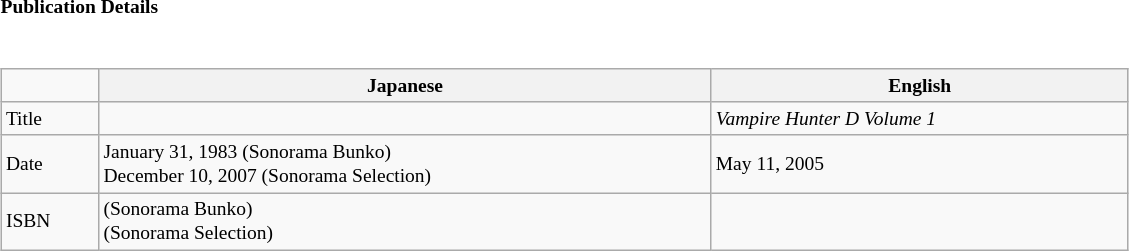<table class="collapsible collapsed" border="0" style="width:60%; font-size:small;">
<tr>
<th style="width:20em; text-align:left">Publication Details</th>
<th></th>
</tr>
<tr>
<td colspan="2"><br><table class="wikitable" style="width:100%; font-size:small;  margin-right:-1em;">
<tr>
<td></td>
<th>Japanese</th>
<th>English</th>
</tr>
<tr>
<td>Title</td>
<td> </td>
<td> <em>Vampire Hunter D Volume 1</em></td>
</tr>
<tr>
<td>Date</td>
<td> January 31, 1983 (Sonorama Bunko)<br>December 10, 2007 (Sonorama Selection)</td>
<td> May 11, 2005</td>
</tr>
<tr>
<td>ISBN</td>
<td>  (Sonorama Bunko)<br> (Sonorama Selection)</td>
<td> </td>
</tr>
</table>
</td>
</tr>
</table>
